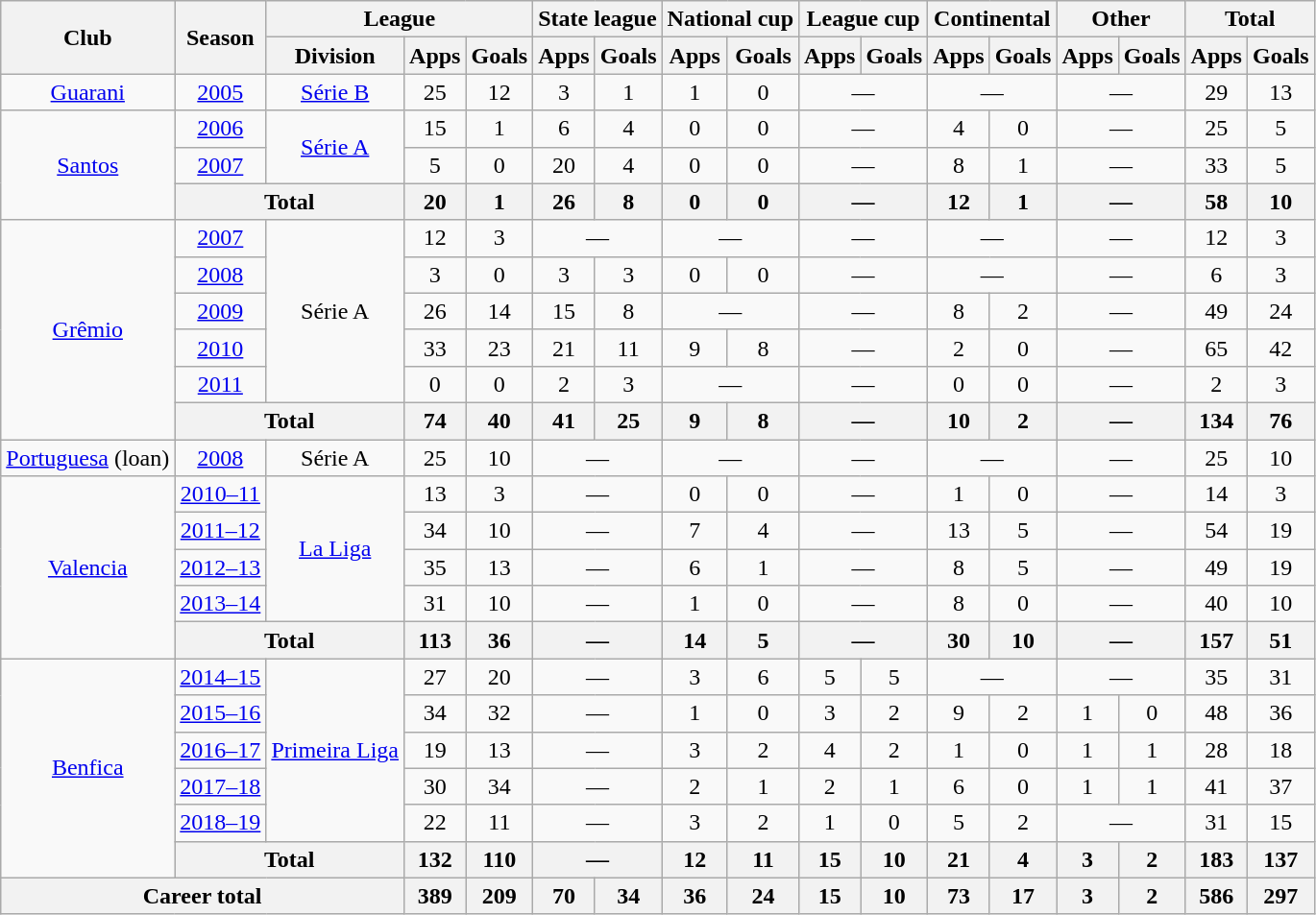<table class="wikitable" style="text-align: center">
<tr>
<th rowspan="2">Club</th>
<th rowspan="2">Season</th>
<th colspan="3">League</th>
<th colspan="2">State league</th>
<th colspan="2">National cup</th>
<th colspan="2">League cup</th>
<th colspan="2">Continental</th>
<th colspan="2">Other</th>
<th colspan="2">Total</th>
</tr>
<tr>
<th>Division</th>
<th>Apps</th>
<th>Goals</th>
<th>Apps</th>
<th>Goals</th>
<th>Apps</th>
<th>Goals</th>
<th>Apps</th>
<th>Goals</th>
<th>Apps</th>
<th>Goals</th>
<th>Apps</th>
<th>Goals</th>
<th>Apps</th>
<th>Goals</th>
</tr>
<tr>
<td><a href='#'>Guarani</a></td>
<td><a href='#'>2005</a></td>
<td><a href='#'>Série B</a></td>
<td>25</td>
<td>12</td>
<td>3</td>
<td>1</td>
<td>1</td>
<td>0</td>
<td colspan="2">—</td>
<td colspan="2">—</td>
<td colspan="2">—</td>
<td>29</td>
<td>13</td>
</tr>
<tr>
<td rowspan="3"><a href='#'>Santos</a></td>
<td><a href='#'>2006</a></td>
<td rowspan="2"><a href='#'>Série A</a></td>
<td>15</td>
<td>1</td>
<td>6</td>
<td>4</td>
<td>0</td>
<td>0</td>
<td colspan="2">—</td>
<td>4</td>
<td>0</td>
<td colspan="2">—</td>
<td>25</td>
<td>5</td>
</tr>
<tr>
<td><a href='#'>2007</a></td>
<td>5</td>
<td>0</td>
<td>20</td>
<td>4</td>
<td>0</td>
<td>0</td>
<td colspan="2">—</td>
<td>8</td>
<td>1</td>
<td colspan="2">—</td>
<td>33</td>
<td>5</td>
</tr>
<tr>
<th colspan="2">Total</th>
<th>20</th>
<th>1</th>
<th>26</th>
<th>8</th>
<th>0</th>
<th>0</th>
<th colspan="2">—</th>
<th>12</th>
<th>1</th>
<th colspan="2">—</th>
<th>58</th>
<th>10</th>
</tr>
<tr>
<td rowspan="6"><a href='#'>Grêmio</a></td>
<td><a href='#'>2007</a></td>
<td rowspan="5">Série A</td>
<td>12</td>
<td>3</td>
<td colspan="2">—</td>
<td colspan="2">—</td>
<td colspan="2">—</td>
<td colspan="2">—</td>
<td colspan="2">—</td>
<td>12</td>
<td>3</td>
</tr>
<tr>
<td><a href='#'>2008</a></td>
<td>3</td>
<td>0</td>
<td>3</td>
<td>3</td>
<td>0</td>
<td>0</td>
<td colspan="2">—</td>
<td colspan="2">—</td>
<td colspan="2">—</td>
<td>6</td>
<td>3</td>
</tr>
<tr>
<td><a href='#'>2009</a></td>
<td>26</td>
<td>14</td>
<td>15</td>
<td>8</td>
<td colspan="2">—</td>
<td colspan="2">—</td>
<td>8</td>
<td>2</td>
<td colspan="2">—</td>
<td>49</td>
<td>24</td>
</tr>
<tr>
<td><a href='#'>2010</a></td>
<td>33</td>
<td>23</td>
<td>21</td>
<td>11</td>
<td>9</td>
<td>8</td>
<td colspan="2">—</td>
<td>2</td>
<td>0</td>
<td colspan="2">—</td>
<td>65</td>
<td>42</td>
</tr>
<tr>
<td><a href='#'>2011</a></td>
<td>0</td>
<td>0</td>
<td>2</td>
<td>3</td>
<td colspan="2">—</td>
<td colspan="2">—</td>
<td>0</td>
<td>0</td>
<td colspan="2">—</td>
<td>2</td>
<td>3</td>
</tr>
<tr>
<th colspan="2">Total</th>
<th>74</th>
<th>40</th>
<th>41</th>
<th>25</th>
<th>9</th>
<th>8</th>
<th colspan="2">—</th>
<th>10</th>
<th>2</th>
<th colspan="2">—</th>
<th>134</th>
<th>76</th>
</tr>
<tr>
<td><a href='#'>Portuguesa</a> (loan)</td>
<td><a href='#'>2008</a></td>
<td>Série A</td>
<td>25</td>
<td>10</td>
<td colspan="2">—</td>
<td colspan="2">—</td>
<td colspan="2">—</td>
<td colspan="2">—</td>
<td colspan="2">—</td>
<td>25</td>
<td>10</td>
</tr>
<tr>
<td rowspan="5"><a href='#'>Valencia</a></td>
<td><a href='#'>2010–11</a></td>
<td rowspan="4"><a href='#'>La Liga</a></td>
<td>13</td>
<td>3</td>
<td colspan="2">—</td>
<td>0</td>
<td>0</td>
<td colspan="2">—</td>
<td>1</td>
<td>0</td>
<td colspan="2">—</td>
<td>14</td>
<td>3</td>
</tr>
<tr>
<td><a href='#'>2011–12</a></td>
<td>34</td>
<td>10</td>
<td colspan="2">—</td>
<td>7</td>
<td>4</td>
<td colspan="2">—</td>
<td>13</td>
<td>5</td>
<td colspan="2">—</td>
<td>54</td>
<td>19</td>
</tr>
<tr>
<td><a href='#'>2012–13</a></td>
<td>35</td>
<td>13</td>
<td colspan="2">—</td>
<td>6</td>
<td>1</td>
<td colspan="2">—</td>
<td>8</td>
<td>5</td>
<td colspan="2">—</td>
<td>49</td>
<td>19</td>
</tr>
<tr>
<td><a href='#'>2013–14</a></td>
<td>31</td>
<td>10</td>
<td colspan="2">—</td>
<td>1</td>
<td>0</td>
<td colspan="2">—</td>
<td>8</td>
<td>0</td>
<td colspan="2">—</td>
<td>40</td>
<td>10</td>
</tr>
<tr>
<th colspan="2">Total</th>
<th>113</th>
<th>36</th>
<th colspan="2">—</th>
<th>14</th>
<th>5</th>
<th colspan="2">—</th>
<th>30</th>
<th>10</th>
<th colspan="2">—</th>
<th>157</th>
<th>51</th>
</tr>
<tr>
<td rowspan="6"><a href='#'>Benfica</a></td>
<td><a href='#'>2014–15</a></td>
<td rowspan="5"><a href='#'>Primeira Liga</a></td>
<td>27</td>
<td>20</td>
<td colspan="2">—</td>
<td>3</td>
<td>6</td>
<td>5</td>
<td>5</td>
<td colspan="2">—</td>
<td colspan="2">—</td>
<td>35</td>
<td>31</td>
</tr>
<tr>
<td><a href='#'>2015–16</a></td>
<td>34</td>
<td>32</td>
<td colspan="2">—</td>
<td>1</td>
<td>0</td>
<td>3</td>
<td>2</td>
<td>9</td>
<td>2</td>
<td>1</td>
<td>0</td>
<td>48</td>
<td>36</td>
</tr>
<tr>
<td><a href='#'>2016–17</a></td>
<td>19</td>
<td>13</td>
<td colspan="2">—</td>
<td>3</td>
<td>2</td>
<td>4</td>
<td>2</td>
<td>1</td>
<td>0</td>
<td>1</td>
<td>1</td>
<td>28</td>
<td>18</td>
</tr>
<tr>
<td><a href='#'>2017–18</a></td>
<td>30</td>
<td>34</td>
<td colspan="2">—</td>
<td>2</td>
<td>1</td>
<td>2</td>
<td>1</td>
<td>6</td>
<td>0</td>
<td>1</td>
<td>1</td>
<td>41</td>
<td>37</td>
</tr>
<tr>
<td><a href='#'>2018–19</a></td>
<td>22</td>
<td>11</td>
<td colspan="2">—</td>
<td>3</td>
<td>2</td>
<td>1</td>
<td>0</td>
<td>5</td>
<td>2</td>
<td colspan="2">—</td>
<td>31</td>
<td>15</td>
</tr>
<tr>
<th colspan="2">Total</th>
<th>132</th>
<th>110</th>
<th colspan="2">—</th>
<th>12</th>
<th>11</th>
<th>15</th>
<th>10</th>
<th>21</th>
<th>4</th>
<th>3</th>
<th>2</th>
<th>183</th>
<th>137</th>
</tr>
<tr>
<th colspan="3">Career total</th>
<th>389</th>
<th>209</th>
<th>70</th>
<th>34</th>
<th>36</th>
<th>24</th>
<th>15</th>
<th>10</th>
<th>73</th>
<th>17</th>
<th>3</th>
<th>2</th>
<th>586</th>
<th>297</th>
</tr>
</table>
